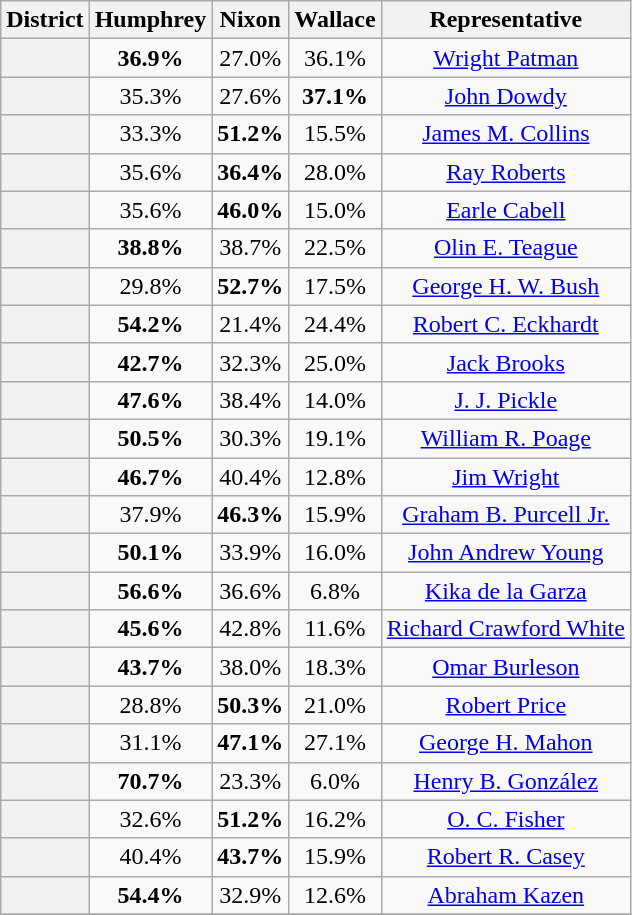<table class="wikitable sortable">
<tr>
<th>District</th>
<th>Humphrey</th>
<th>Nixon</th>
<th>Wallace</th>
<th>Representative</th>
</tr>
<tr align=center>
<th></th>
<td><strong>36.9%</strong></td>
<td>27.0%</td>
<td>36.1%</td>
<td><a href='#'>Wright Patman</a></td>
</tr>
<tr align=center>
<th></th>
<td>35.3%</td>
<td>27.6%</td>
<td><strong>37.1%</strong></td>
<td><a href='#'>John Dowdy</a></td>
</tr>
<tr align=center>
<th></th>
<td>33.3%</td>
<td><strong>51.2%</strong></td>
<td>15.5%</td>
<td><a href='#'>James M. Collins</a></td>
</tr>
<tr align=center>
<th></th>
<td>35.6%</td>
<td><strong>36.4%</strong></td>
<td>28.0%</td>
<td><a href='#'>Ray Roberts</a></td>
</tr>
<tr align=center>
<th></th>
<td>35.6%</td>
<td><strong>46.0%</strong></td>
<td>15.0%</td>
<td><a href='#'>Earle Cabell</a></td>
</tr>
<tr align=center>
<th></th>
<td><strong>38.8%</strong></td>
<td>38.7%</td>
<td>22.5%</td>
<td><a href='#'>Olin E. Teague</a></td>
</tr>
<tr align=center>
<th></th>
<td>29.8%</td>
<td><strong>52.7%</strong></td>
<td>17.5%</td>
<td><a href='#'>George H. W. Bush</a></td>
</tr>
<tr align=center>
<th></th>
<td><strong>54.2%</strong></td>
<td>21.4%</td>
<td>24.4%</td>
<td><a href='#'>Robert C. Eckhardt</a></td>
</tr>
<tr align=center>
<th></th>
<td><strong>42.7%</strong></td>
<td>32.3%</td>
<td>25.0%</td>
<td><a href='#'>Jack Brooks</a></td>
</tr>
<tr align=center>
<th></th>
<td><strong>47.6%</strong></td>
<td>38.4%</td>
<td>14.0%</td>
<td><a href='#'>J. J. Pickle</a></td>
</tr>
<tr align=center>
<th></th>
<td><strong>50.5%</strong></td>
<td>30.3%</td>
<td>19.1%</td>
<td><a href='#'>William R. Poage</a></td>
</tr>
<tr align=center>
<th></th>
<td><strong>46.7%</strong></td>
<td>40.4%</td>
<td>12.8%</td>
<td><a href='#'>Jim Wright</a></td>
</tr>
<tr align=center>
<th></th>
<td>37.9%</td>
<td><strong>46.3%</strong></td>
<td>15.9%</td>
<td><a href='#'>Graham B. Purcell Jr.</a></td>
</tr>
<tr align=center>
<th></th>
<td><strong>50.1%</strong></td>
<td>33.9%</td>
<td>16.0%</td>
<td><a href='#'>John Andrew Young</a></td>
</tr>
<tr align=center>
<th></th>
<td><strong>56.6%</strong></td>
<td>36.6%</td>
<td>6.8%</td>
<td><a href='#'>Kika de la Garza</a></td>
</tr>
<tr align=center>
<th></th>
<td><strong>45.6%</strong></td>
<td>42.8%</td>
<td>11.6%</td>
<td><a href='#'>Richard Crawford White</a></td>
</tr>
<tr align=center>
<th></th>
<td><strong>43.7%</strong></td>
<td>38.0%</td>
<td>18.3%</td>
<td><a href='#'>Omar Burleson</a></td>
</tr>
<tr align=center>
<th></th>
<td>28.8%</td>
<td><strong>50.3%</strong></td>
<td>21.0%</td>
<td><a href='#'>Robert Price</a></td>
</tr>
<tr align=center>
<th></th>
<td>31.1%</td>
<td><strong>47.1%</strong></td>
<td>27.1%</td>
<td><a href='#'>George H. Mahon</a></td>
</tr>
<tr align=center>
<th></th>
<td><strong>70.7%</strong></td>
<td>23.3%</td>
<td>6.0%</td>
<td><a href='#'>Henry B. González</a></td>
</tr>
<tr align=center>
<th></th>
<td>32.6%</td>
<td><strong>51.2%</strong></td>
<td>16.2%</td>
<td><a href='#'>O. C. Fisher</a></td>
</tr>
<tr align=center>
<th></th>
<td>40.4%</td>
<td><strong>43.7%</strong></td>
<td>15.9%</td>
<td><a href='#'>Robert R. Casey</a></td>
</tr>
<tr align=center>
<th></th>
<td><strong>54.4%</strong></td>
<td>32.9%</td>
<td>12.6%</td>
<td><a href='#'>Abraham Kazen</a></td>
</tr>
<tr align=center>
</tr>
</table>
